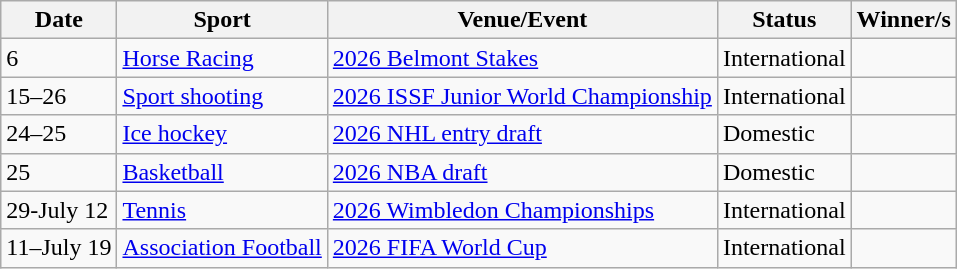<table class="wikitable source">
<tr>
<th>Date</th>
<th>Sport</th>
<th>Venue/Event</th>
<th>Status</th>
<th>Winner/s</th>
</tr>
<tr>
<td>6</td>
<td><a href='#'>Horse Racing</a></td>
<td> <a href='#'>2026 Belmont Stakes</a></td>
<td>International</td>
<td></td>
</tr>
<tr>
<td>15–26</td>
<td><a href='#'>Sport shooting</a></td>
<td> <a href='#'>2026 ISSF Junior World Championship</a></td>
<td>International</td>
<td></td>
</tr>
<tr>
<td>24–25</td>
<td><a href='#'>Ice hockey</a></td>
<td> <a href='#'>2026 NHL entry draft</a></td>
<td>Domestic</td>
<td></td>
</tr>
<tr>
<td>25</td>
<td><a href='#'>Basketball</a></td>
<td> <a href='#'>2026 NBA draft</a></td>
<td>Domestic</td>
<td></td>
</tr>
<tr>
<td>29-July 12</td>
<td><a href='#'>Tennis</a></td>
<td> <a href='#'>2026 Wimbledon Championships</a></td>
<td>International</td>
<td></td>
</tr>
<tr>
<td>11–July 19</td>
<td><a href='#'>Association Football</a></td>
<td>   <a href='#'>2026 FIFA World Cup</a></td>
<td>International</td>
<td></td>
</tr>
</table>
